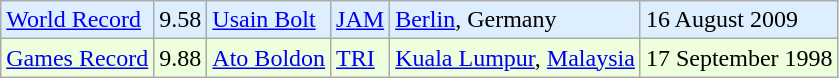<table class="wikitable">
<tr bgcolor = "ddeeff">
<td><a href='#'>World Record</a></td>
<td>9.58</td>
<td><a href='#'>Usain Bolt</a></td>
<td><a href='#'>JAM</a></td>
<td><a href='#'>Berlin</a>, Germany</td>
<td>16 August 2009</td>
</tr>
<tr bgcolor = "eeffdd">
<td><a href='#'>Games Record</a></td>
<td>9.88</td>
<td><a href='#'>Ato Boldon</a></td>
<td><a href='#'>TRI</a></td>
<td><a href='#'>Kuala Lumpur</a>, <a href='#'>Malaysia</a></td>
<td>17 September 1998</td>
</tr>
</table>
